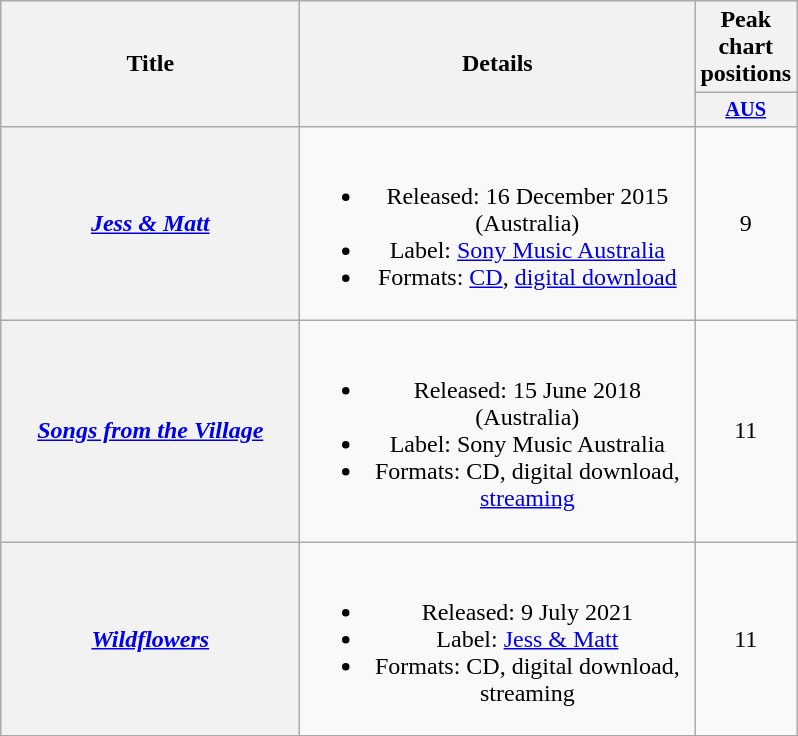<table class="wikitable plainrowheaders" style="text-align:center;">
<tr>
<th scope="col" rowspan="2" style="width:12em;">Title</th>
<th scope="col" rowspan="2" style="width:16em;">Details</th>
<th scope="col" colspan="1">Peak chart positions</th>
</tr>
<tr>
<th scope="col" style="width:3em;font-size:85%;"><a href='#'>AUS</a><br></th>
</tr>
<tr>
<th scope="row"><em><a href='#'>Jess & Matt</a></em></th>
<td><br><ul><li>Released: 16 December 2015 <span>(Australia)</span></li><li>Label: <a href='#'>Sony Music Australia</a></li><li>Formats: <a href='#'>CD</a>, <a href='#'>digital download</a></li></ul></td>
<td>9</td>
</tr>
<tr>
<th scope="row"><em><a href='#'>Songs from the Village</a></em></th>
<td><br><ul><li>Released: 15 June 2018 <span>(Australia)</span></li><li>Label: Sony Music Australia</li><li>Formats: CD, digital download, <a href='#'>streaming</a></li></ul></td>
<td>11</td>
</tr>
<tr>
<th scope="row"><em><a href='#'>Wildflowers</a></em></th>
<td><br><ul><li>Released: 9 July 2021</li><li>Label: <a href='#'>Jess & Matt</a></li><li>Formats: CD, digital download, streaming</li></ul></td>
<td>11<br></td>
</tr>
</table>
